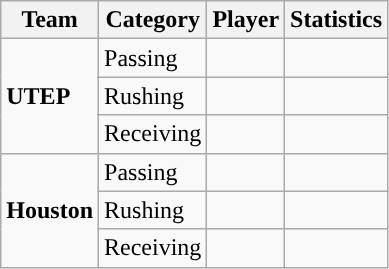<table class="wikitable" style="float: left;">
<tr>
<th>Team</th>
<th>Category</th>
<th>Player</th>
<th>Statistics</th>
</tr>
<tr>
<td rowspan=3><strong>UTEP</strong></td>
<td>Passing</td>
<td></td>
<td></td>
</tr>
<tr>
<td>Rushing</td>
<td></td>
<td></td>
</tr>
<tr>
<td>Receiving</td>
<td></td>
<td></td>
</tr>
<tr>
<td rowspan=3><strong>Houston</strong></td>
<td>Passing</td>
<td></td>
<td></td>
</tr>
<tr>
<td>Rushing</td>
<td></td>
<td></td>
</tr>
<tr>
<td>Receiving</td>
<td></td>
<td></td>
</tr>
</table>
